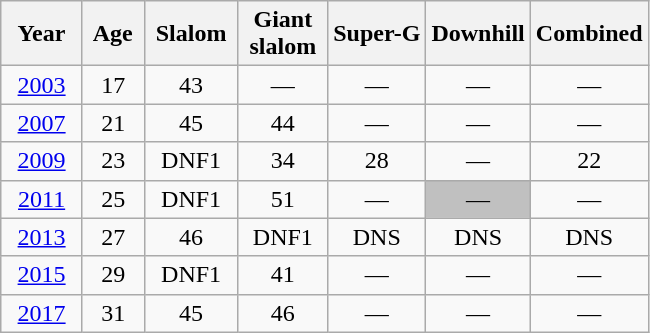<table class="wikitable" style="text-align:center">
<tr>
<th>  Year  </th>
<th> Age </th>
<th> Slalom </th>
<th> Giant <br> slalom </th>
<th>Super-G</th>
<th>Downhill</th>
<th>Combined</th>
</tr>
<tr>
<td><a href='#'>2003</a></td>
<td>17</td>
<td>43</td>
<td>—</td>
<td>—</td>
<td>—</td>
<td>—</td>
</tr>
<tr>
<td><a href='#'>2007</a></td>
<td>21</td>
<td>45</td>
<td>44</td>
<td>—</td>
<td>—</td>
<td>—</td>
</tr>
<tr>
<td><a href='#'>2009</a></td>
<td>23</td>
<td>DNF1</td>
<td>34</td>
<td>28</td>
<td>—</td>
<td>22</td>
</tr>
<tr>
<td><a href='#'>2011</a></td>
<td>25</td>
<td>DNF1</td>
<td>51</td>
<td>—</td>
<td style="background:silver;">—</td>
<td>—</td>
</tr>
<tr>
<td><a href='#'>2013</a></td>
<td>27</td>
<td>46</td>
<td>DNF1</td>
<td>DNS</td>
<td>DNS</td>
<td>DNS</td>
</tr>
<tr>
<td><a href='#'>2015</a></td>
<td>29</td>
<td>DNF1</td>
<td>41</td>
<td>—</td>
<td>—</td>
<td>—</td>
</tr>
<tr>
<td><a href='#'>2017</a></td>
<td>31</td>
<td>45</td>
<td>46</td>
<td>—</td>
<td>—</td>
<td>—</td>
</tr>
</table>
